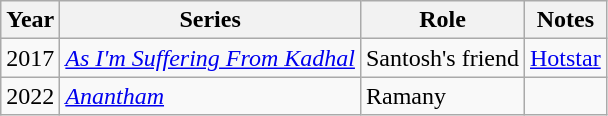<table class="wikitable">
<tr>
<th>Year</th>
<th>Series</th>
<th>Role</th>
<th>Notes</th>
</tr>
<tr>
<td>2017</td>
<td><em><a href='#'>As I'm Suffering From Kadhal</a></em></td>
<td>Santosh's friend</td>
<td><a href='#'>Hotstar</a></td>
</tr>
<tr>
<td>2022</td>
<td><em><a href='#'>Anantham</a></em></td>
<td>Ramany</td>
<td></td>
</tr>
</table>
